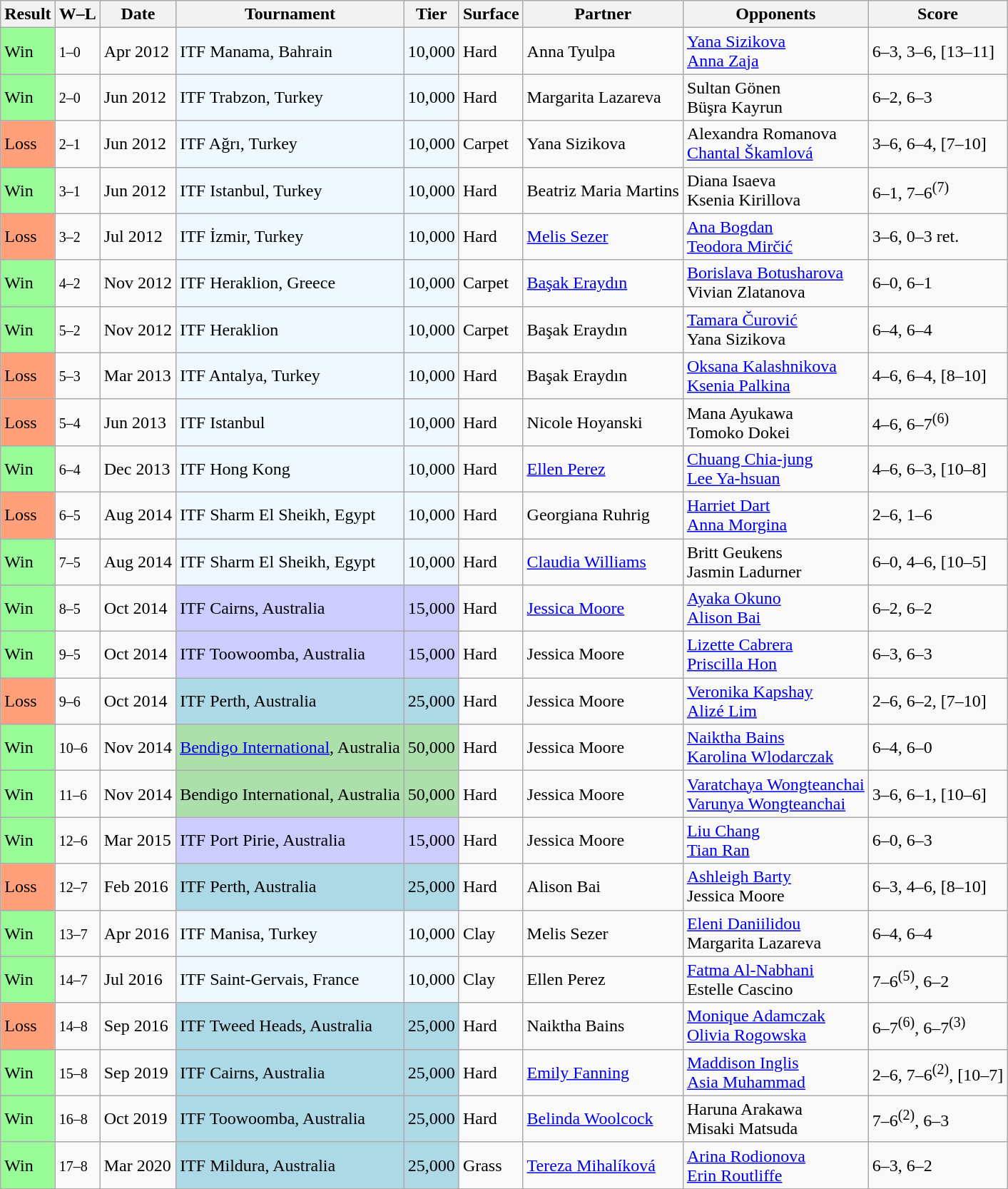<table class="sortable wikitable">
<tr>
<th>Result</th>
<th>W–L</th>
<th>Date</th>
<th>Tournament</th>
<th>Tier</th>
<th>Surface</th>
<th>Partner</th>
<th>Opponents</th>
<th class="unsortable">Score</th>
</tr>
<tr>
<td style="background:#98fb98;">Win</td>
<td><small>1–0</small></td>
<td>Apr 2012</td>
<td style="background:#f0f8ff;">ITF Manama, Bahrain</td>
<td style="background:#f0f8ff;">10,000</td>
<td>Hard</td>
<td> Anna Tyulpa</td>
<td> <a href='#'>Yana Sizikova</a> <br>  <a href='#'>Anna Zaja</a></td>
<td>6–3, 3–6, [13–11]</td>
</tr>
<tr>
<td style="background:#98fb98;">Win</td>
<td><small>2–0</small></td>
<td>Jun 2012</td>
<td style="background:#f0f8ff;">ITF Trabzon, Turkey</td>
<td style="background:#f0f8ff;">10,000</td>
<td>Hard</td>
<td> Margarita Lazareva</td>
<td> Sultan Gönen <br>  Büşra Kayrun</td>
<td>6–2, 6–3</td>
</tr>
<tr>
<td style="background:#ffa07a;">Loss</td>
<td><small>2–1</small></td>
<td>Jun 2012</td>
<td style="background:#f0f8ff;">ITF Ağrı, Turkey</td>
<td style="background:#f0f8ff;">10,000</td>
<td>Carpet</td>
<td> Yana Sizikova</td>
<td> Alexandra Romanova <br>  <a href='#'>Chantal Škamlová</a></td>
<td>3–6, 6–4, [7–10]</td>
</tr>
<tr>
<td style="background:#98fb98;">Win</td>
<td><small>3–1</small></td>
<td>Jun 2012</td>
<td style="background:#f0f8ff;">ITF Istanbul, Turkey</td>
<td style="background:#f0f8ff;">10,000</td>
<td>Hard</td>
<td> Beatriz Maria Martins</td>
<td> Diana Isaeva <br>  Ksenia Kirillova</td>
<td>6–1, 7–6<sup>(7)</sup></td>
</tr>
<tr>
<td style="background:#ffa07a;">Loss</td>
<td><small>3–2</small></td>
<td>Jul 2012</td>
<td style="background:#f0f8ff;">ITF İzmir, Turkey</td>
<td style="background:#f0f8ff;">10,000</td>
<td>Hard</td>
<td> <a href='#'>Melis Sezer</a></td>
<td> <a href='#'>Ana Bogdan</a> <br>  <a href='#'>Teodora Mirčić</a></td>
<td>3–6, 0–3 ret.</td>
</tr>
<tr>
<td style="background:#98fb98;">Win</td>
<td><small>4–2</small></td>
<td>Nov 2012</td>
<td style="background:#f0f8ff;">ITF Heraklion, Greece</td>
<td style="background:#f0f8ff;">10,000</td>
<td>Carpet</td>
<td> <a href='#'>Başak Eraydın</a></td>
<td> <a href='#'>Borislava Botusharova</a> <br>  Vivian Zlatanova</td>
<td>6–0, 6–1</td>
</tr>
<tr>
<td style="background:#98fb98;">Win</td>
<td><small>5–2</small></td>
<td>Nov 2012</td>
<td style="background:#f0f8ff;">ITF Heraklion</td>
<td style="background:#f0f8ff;">10,000</td>
<td>Carpet</td>
<td> Başak Eraydın</td>
<td> <a href='#'>Tamara Čurović</a> <br>  Yana Sizikova</td>
<td>6–4, 6–4</td>
</tr>
<tr>
<td style="background:#ffa07a;">Loss</td>
<td><small>5–3</small></td>
<td>Mar 2013</td>
<td style="background:#f0f8ff;">ITF Antalya, Turkey</td>
<td style="background:#f0f8ff;">10,000</td>
<td>Hard</td>
<td> Başak Eraydın</td>
<td> <a href='#'>Oksana Kalashnikova</a> <br>  <a href='#'>Ksenia Palkina</a></td>
<td>4–6, 6–4, [8–10]</td>
</tr>
<tr>
<td style="background:#ffa07a;">Loss</td>
<td><small>5–4</small></td>
<td>Jun 2013</td>
<td style="background:#f0f8ff;">ITF Istanbul</td>
<td style="background:#f0f8ff;">10,000</td>
<td>Hard</td>
<td> Nicole Hoyanski</td>
<td> Mana Ayukawa <br>  Tomoko Dokei</td>
<td>4–6, 6–7<sup>(6)</sup></td>
</tr>
<tr>
<td style="background:#98fb98;">Win</td>
<td><small>6–4</small></td>
<td>Dec 2013</td>
<td style="background:#f0f8ff;">ITF Hong Kong</td>
<td style="background:#f0f8ff;">10,000</td>
<td>Hard</td>
<td> <a href='#'>Ellen Perez</a></td>
<td> <a href='#'>Chuang Chia-jung</a> <br>  <a href='#'>Lee Ya-hsuan</a></td>
<td>4–6, 6–3, [10–8]</td>
</tr>
<tr>
<td style="background:#ffa07a;">Loss</td>
<td><small>6–5</small></td>
<td>Aug 2014</td>
<td style="background:#f0f8ff;">ITF Sharm El Sheikh, Egypt</td>
<td style="background:#f0f8ff;">10,000</td>
<td>Hard</td>
<td> Georgiana Ruhrig</td>
<td> <a href='#'>Harriet Dart</a> <br>  <a href='#'>Anna Morgina</a></td>
<td>2–6, 1–6</td>
</tr>
<tr>
<td style="background:#98fb98;">Win</td>
<td><small>7–5</small></td>
<td>Aug 2014</td>
<td style="background:#f0f8ff;">ITF Sharm El Sheikh, Egypt</td>
<td style="background:#f0f8ff;">10,000</td>
<td>Hard</td>
<td> <a href='#'>Claudia Williams</a></td>
<td> Britt Geukens <br>  Jasmin Ladurner</td>
<td>6–0, 4–6, [10–5]</td>
</tr>
<tr>
<td style="background:#98fb98;">Win</td>
<td><small>8–5</small></td>
<td>Oct 2014</td>
<td style="background:#ccccff;">ITF Cairns, Australia</td>
<td style="background:#ccccff;">15,000</td>
<td>Hard</td>
<td> <a href='#'>Jessica Moore</a></td>
<td> <a href='#'>Ayaka Okuno</a> <br>  <a href='#'>Alison Bai</a></td>
<td>6–2, 6–2</td>
</tr>
<tr>
<td style="background:#98fb98;">Win</td>
<td><small>9–5</small></td>
<td>Oct 2014</td>
<td style="background:#ccccff;">ITF Toowoomba, Australia</td>
<td style="background:#ccccff;">15,000</td>
<td>Hard</td>
<td> Jessica Moore</td>
<td> <a href='#'>Lizette Cabrera</a> <br>  <a href='#'>Priscilla Hon</a></td>
<td>6–3, 6–3</td>
</tr>
<tr>
<td style="background:#ffa07a;">Loss</td>
<td><small>9–6</small></td>
<td>Oct 2014</td>
<td style="background:lightblue;">ITF Perth, Australia</td>
<td style="background:lightblue;">25,000</td>
<td>Hard</td>
<td> Jessica Moore</td>
<td> <a href='#'>Veronika Kapshay</a> <br>  <a href='#'>Alizé Lim</a></td>
<td>2–6, 6–2, [7–10]</td>
</tr>
<tr>
<td style="background:#98fb98;">Win</td>
<td><small>10–6</small></td>
<td>Nov 2014</td>
<td style="background:#addfad;"><a href='#'>Bendigo International</a>, Australia</td>
<td style="background:#addfad;">50,000</td>
<td>Hard</td>
<td> Jessica Moore</td>
<td> <a href='#'>Naiktha Bains</a> <br>  <a href='#'>Karolina Wlodarczak</a></td>
<td>6–4, 6–0</td>
</tr>
<tr>
<td style="background:#98fb98;">Win</td>
<td><small>11–6</small></td>
<td>Nov 2014</td>
<td style="background:#addfad;">Bendigo International, Australia</td>
<td style="background:#addfad;">50,000</td>
<td>Hard</td>
<td> Jessica Moore</td>
<td> <a href='#'>Varatchaya Wongteanchai</a> <br>  <a href='#'>Varunya Wongteanchai</a></td>
<td>3–6, 6–1, [10–6]</td>
</tr>
<tr>
<td style="background:#98fb98;">Win</td>
<td><small>12–6</small></td>
<td>Mar 2015</td>
<td style="background:#ccccff;">ITF Port Pirie, Australia</td>
<td style="background:#ccccff;">15,000</td>
<td>Hard</td>
<td> Jessica Moore</td>
<td> <a href='#'>Liu Chang</a> <br>  <a href='#'>Tian Ran</a></td>
<td>6–0, 6–3</td>
</tr>
<tr>
<td style="background:#ffa07a;">Loss</td>
<td><small>12–7</small></td>
<td>Feb 2016</td>
<td style="background:lightblue;">ITF Perth, Australia</td>
<td style="background:lightblue;">25,000</td>
<td>Hard</td>
<td> Alison Bai</td>
<td> <a href='#'>Ashleigh Barty</a> <br>  Jessica Moore</td>
<td>6–3, 4–6, [8–10]</td>
</tr>
<tr>
<td style="background:#98fb98;">Win</td>
<td><small>13–7</small></td>
<td>Apr 2016</td>
<td style="background:#f0f8ff;">ITF Manisa, Turkey</td>
<td style="background:#f0f8ff;">10,000</td>
<td>Clay</td>
<td> Melis Sezer</td>
<td> <a href='#'>Eleni Daniilidou</a> <br>  Margarita Lazareva</td>
<td>6–4, 6–4</td>
</tr>
<tr>
<td style="background:#98fb98;">Win</td>
<td><small>14–7</small></td>
<td>Jul 2016</td>
<td style="background:#f0f8ff;">ITF Saint-Gervais, France</td>
<td style="background:#f0f8ff;">10,000</td>
<td>Clay</td>
<td> Ellen Perez</td>
<td> <a href='#'>Fatma Al-Nabhani</a> <br>  Estelle Cascino</td>
<td>7–6<sup>(5)</sup>, 6–2</td>
</tr>
<tr>
<td style="background:#ffa07a;">Loss</td>
<td><small>14–8</small></td>
<td>Sep 2016</td>
<td style="background:lightblue;">ITF Tweed Heads, Australia</td>
<td style="background:lightblue;">25,000</td>
<td>Hard</td>
<td> Naiktha Bains</td>
<td> <a href='#'>Monique Adamczak</a> <br>  <a href='#'>Olivia Rogowska</a></td>
<td>6–7<sup>(6)</sup>, 6–7<sup>(3)</sup></td>
</tr>
<tr>
<td style="background:#98fb98;">Win</td>
<td><small>15–8</small></td>
<td>Sep 2019</td>
<td style="background:lightblue;">ITF Cairns, Australia</td>
<td style="background:lightblue;">25,000</td>
<td>Hard</td>
<td> <a href='#'>Emily Fanning</a></td>
<td> <a href='#'>Maddison Inglis</a> <br>  <a href='#'>Asia Muhammad</a></td>
<td>2–6, 7–6<sup>(2)</sup>, [10–7]</td>
</tr>
<tr>
<td style="background:#98fb98;">Win</td>
<td><small>16–8</small></td>
<td>Oct 2019</td>
<td style="background:lightblue;">ITF Toowoomba, Australia</td>
<td style="background:lightblue;">25,000</td>
<td>Hard</td>
<td> <a href='#'>Belinda Woolcock</a></td>
<td> Haruna Arakawa <br>  Misaki Matsuda</td>
<td>7–6<sup>(2)</sup>, 6–3</td>
</tr>
<tr>
<td style="background:#98fb98;">Win</td>
<td><small>17–8</small></td>
<td>Mar 2020</td>
<td style="background:lightblue;">ITF Mildura, Australia</td>
<td style="background:lightblue;">25,000</td>
<td>Grass</td>
<td> <a href='#'>Tereza Mihalíková</a></td>
<td> <a href='#'>Arina Rodionova</a> <br>  <a href='#'>Erin Routliffe</a></td>
<td>6–3, 6–2</td>
</tr>
</table>
